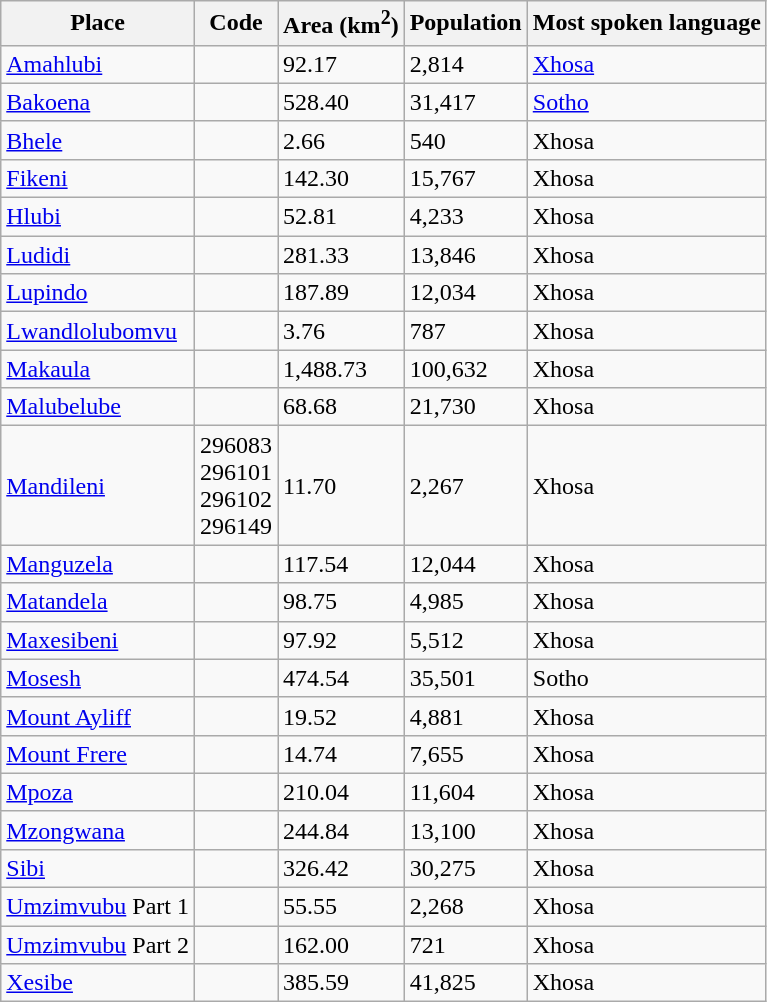<table class="wikitable sortable">
<tr>
<th>Place</th>
<th>Code</th>
<th>Area (km<sup>2</sup>)</th>
<th>Population</th>
<th>Most spoken language</th>
</tr>
<tr>
<td><a href='#'>Amahlubi</a></td>
<td></td>
<td>92.17</td>
<td>2,814</td>
<td><a href='#'>Xhosa</a></td>
</tr>
<tr>
<td><a href='#'>Bakoena</a></td>
<td></td>
<td>528.40</td>
<td>31,417</td>
<td><a href='#'>Sotho</a></td>
</tr>
<tr>
<td><a href='#'>Bhele</a></td>
<td></td>
<td>2.66</td>
<td>540</td>
<td>Xhosa</td>
</tr>
<tr>
<td><a href='#'>Fikeni</a></td>
<td></td>
<td>142.30</td>
<td>15,767</td>
<td>Xhosa</td>
</tr>
<tr>
<td><a href='#'>Hlubi</a></td>
<td></td>
<td>52.81</td>
<td>4,233</td>
<td>Xhosa</td>
</tr>
<tr>
<td><a href='#'>Ludidi</a></td>
<td></td>
<td>281.33</td>
<td>13,846</td>
<td>Xhosa</td>
</tr>
<tr>
<td><a href='#'>Lupindo</a></td>
<td></td>
<td>187.89</td>
<td>12,034</td>
<td>Xhosa</td>
</tr>
<tr>
<td><a href='#'>Lwandlolubomvu</a></td>
<td></td>
<td>3.76</td>
<td>787</td>
<td>Xhosa</td>
</tr>
<tr>
<td><a href='#'>Makaula</a></td>
<td></td>
<td>1,488.73</td>
<td>100,632</td>
<td>Xhosa</td>
</tr>
<tr>
<td><a href='#'>Malubelube</a></td>
<td></td>
<td>68.68</td>
<td>21,730</td>
<td>Xhosa</td>
</tr>
<tr>
<td><a href='#'>Mandileni</a></td>
<td>296083<br>296101<br>296102<br>296149</td>
<td>11.70</td>
<td>2,267</td>
<td>Xhosa</td>
</tr>
<tr>
<td><a href='#'>Manguzela</a></td>
<td></td>
<td>117.54</td>
<td>12,044</td>
<td>Xhosa</td>
</tr>
<tr>
<td><a href='#'>Matandela</a></td>
<td></td>
<td>98.75</td>
<td>4,985</td>
<td>Xhosa</td>
</tr>
<tr>
<td><a href='#'>Maxesibeni</a></td>
<td></td>
<td>97.92</td>
<td>5,512</td>
<td>Xhosa</td>
</tr>
<tr>
<td><a href='#'>Mosesh</a></td>
<td></td>
<td>474.54</td>
<td>35,501</td>
<td>Sotho</td>
</tr>
<tr>
<td><a href='#'>Mount Ayliff</a></td>
<td></td>
<td>19.52</td>
<td>4,881</td>
<td>Xhosa</td>
</tr>
<tr>
<td><a href='#'>Mount Frere</a></td>
<td></td>
<td>14.74</td>
<td>7,655</td>
<td>Xhosa</td>
</tr>
<tr>
<td><a href='#'>Mpoza</a></td>
<td></td>
<td>210.04</td>
<td>11,604</td>
<td>Xhosa</td>
</tr>
<tr>
<td><a href='#'>Mzongwana</a></td>
<td></td>
<td>244.84</td>
<td>13,100</td>
<td>Xhosa</td>
</tr>
<tr>
<td><a href='#'>Sibi</a></td>
<td></td>
<td>326.42</td>
<td>30,275</td>
<td>Xhosa</td>
</tr>
<tr>
<td><a href='#'>Umzimvubu</a> Part 1</td>
<td></td>
<td>55.55</td>
<td>2,268</td>
<td>Xhosa</td>
</tr>
<tr>
<td><a href='#'>Umzimvubu</a> Part 2</td>
<td></td>
<td>162.00</td>
<td>721</td>
<td>Xhosa</td>
</tr>
<tr>
<td><a href='#'>Xesibe</a></td>
<td></td>
<td>385.59</td>
<td>41,825</td>
<td>Xhosa</td>
</tr>
</table>
